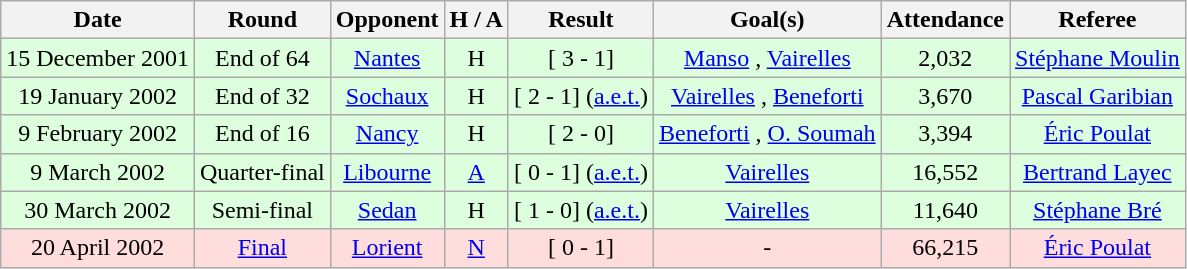<table class="wikitable" style="text-align:center">
<tr>
<th class="wikitable">Date</th>
<th>Round</th>
<th>Opponent</th>
<th>H / A</th>
<th>Result</th>
<th>Goal(s)</th>
<th>Attendance</th>
<th>Referee</th>
</tr>
<tr style="background:#dfd;">
<td>15 December 2001</td>
<td>End of 64</td>
<td><a href='#'>Nantes</a></td>
<td>H</td>
<td>[ 3 - 1]</td>
<td><a href='#'>Manso</a> , <a href='#'>Vairelles</a> </td>
<td>2,032</td>
<td><a href='#'>Stéphane Moulin</a></td>
</tr>
<tr style="background:#dfd;">
<td>19 January 2002</td>
<td>End of 32</td>
<td><a href='#'>Sochaux</a></td>
<td>H</td>
<td>[ 2 - 1] (<a href='#'>a.e.t.</a>)</td>
<td><a href='#'>Vairelles</a> , <a href='#'>Beneforti</a> </td>
<td>3,670</td>
<td><a href='#'>Pascal Garibian</a></td>
</tr>
<tr style="background:#dfd;">
<td>9 February 2002</td>
<td>End of 16</td>
<td><a href='#'>Nancy</a></td>
<td>H</td>
<td>[ 2 - 0]</td>
<td><a href='#'>Beneforti</a> , <a href='#'>O. Soumah</a> </td>
<td>3,394</td>
<td><a href='#'>Éric Poulat</a></td>
</tr>
<tr style="background:#dfd;">
<td>9 March 2002</td>
<td>Quarter-final</td>
<td><a href='#'>Libourne</a></td>
<td><a href='#'>A</a></td>
<td>[ 0 - 1] (<a href='#'>a.e.t.</a>)</td>
<td><a href='#'>Vairelles</a> </td>
<td>16,552</td>
<td><a href='#'>Bertrand Layec</a></td>
</tr>
<tr style="background:#dfd;">
<td>30 March 2002</td>
<td>Semi-final</td>
<td><a href='#'>Sedan</a></td>
<td>H</td>
<td>[ 1 - 0] (<a href='#'>a.e.t.</a>)</td>
<td><a href='#'>Vairelles</a> </td>
<td>11,640</td>
<td><a href='#'>Stéphane Bré</a></td>
</tr>
<tr style="background:#fdd;">
<td>20 April 2002</td>
<td><a href='#'>Final</a></td>
<td><a href='#'>Lorient</a></td>
<td><a href='#'>N</a></td>
<td>[ 0 - 1]</td>
<td>-</td>
<td>66,215</td>
<td><a href='#'>Éric Poulat</a></td>
</tr>
</table>
